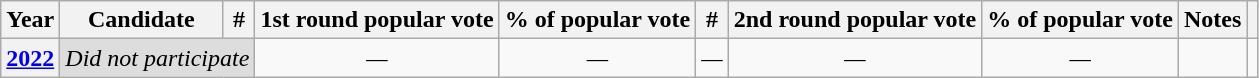<table class="wikitable" style="text-align:center">
<tr>
<th>Year</th>
<th>Candidate</th>
<th>#</th>
<th>1st round popular vote</th>
<th>% of popular vote</th>
<th>#</th>
<th>2nd round popular vote</th>
<th>% of popular vote</th>
<th>Notes</th>
<th></th>
</tr>
<tr>
<th><a href='#'>2022</a></th>
<td colspan="2" style="background:#ddd"><em>Did not participate</em></td>
<td><em>—</em></td>
<td><em>—</em></td>
<td><em>—</em></td>
<td><em>—</em></td>
<td><em>—</em></td>
<td></td>
<td></td>
</tr>
</table>
